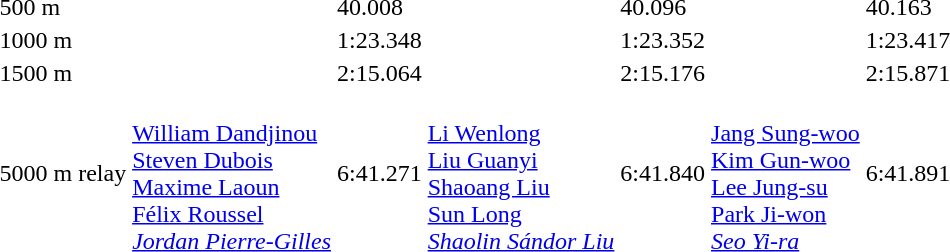<table>
<tr>
<td>500 m</td>
<td></td>
<td>40.008</td>
<td></td>
<td>40.096</td>
<td></td>
<td>40.163</td>
</tr>
<tr>
<td>1000 m</td>
<td></td>
<td>1:23.348</td>
<td></td>
<td>1:23.352</td>
<td></td>
<td>1:23.417</td>
</tr>
<tr>
<td>1500 m</td>
<td></td>
<td>2:15.064</td>
<td></td>
<td>2:15.176</td>
<td></td>
<td>2:15.871</td>
</tr>
<tr>
<td>5000 m relay</td>
<td><br><a href='#'>William Dandjinou</a><br><a href='#'>Steven Dubois</a><br><a href='#'>Maxime Laoun</a><br><a href='#'>Félix Roussel</a><br><em><a href='#'>Jordan Pierre-Gilles</a></em></td>
<td>6:41.271</td>
<td><br><a href='#'>Li Wenlong</a><br><a href='#'>Liu Guanyi</a><br><a href='#'>Shaoang Liu</a><br><a href='#'>Sun Long</a><br><em><a href='#'>Shaolin Sándor Liu</a></em></td>
<td>6:41.840</td>
<td><br><a href='#'>Jang Sung-woo</a><br><a href='#'>Kim Gun-woo</a><br><a href='#'>Lee Jung-su</a><br><a href='#'>Park Ji-won</a><br><em><a href='#'>Seo Yi-ra</a></em></td>
<td>6:41.891</td>
</tr>
</table>
